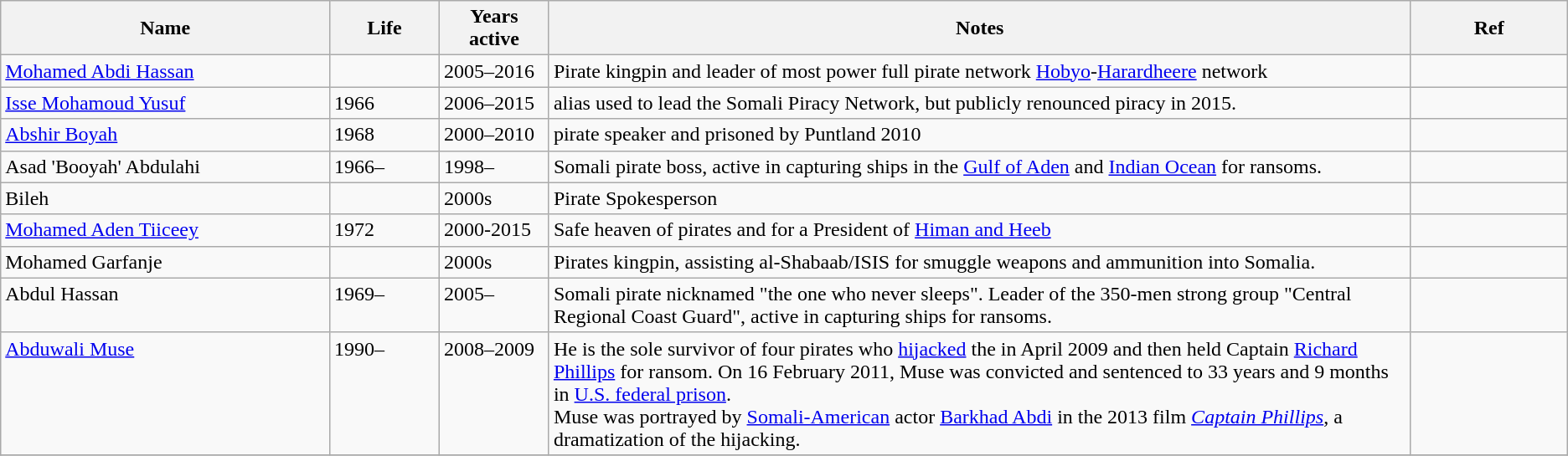<table class="sortable wikitable">
<tr>
<th style="width:21%;">Name</th>
<th style="width:7%;">Life</th>
<th style="width:7%;">Years active</th>
<th style="width:55%;">Notes</th>
<th style="width:10%;">Ref</th>
</tr>
<tr>
<td><a href='#'>Mohamed Abdi Hassan</a></td>
<td></td>
<td>2005–2016</td>
<td>Pirate kingpin and leader of most power full pirate network <a href='#'>Hobyo</a>-<a href='#'>Harardheere</a> network</td>
<td></td>
</tr>
<tr>
<td><a href='#'>Isse Mohamoud Yusuf</a></td>
<td>1966</td>
<td>2006–2015</td>
<td>alias  used to lead the Somali Piracy Network, but publicly renounced piracy in 2015.</td>
<td></td>
</tr>
<tr>
<td><a href='#'>Abshir Boyah</a></td>
<td>1968</td>
<td>2000–2010</td>
<td>pirate speaker and prisoned by Puntland 2010</td>
<td></td>
</tr>
<tr valign="top">
<td>Asad 'Booyah' Abdulahi</td>
<td>1966–</td>
<td>1998–</td>
<td>Somali pirate boss, active in capturing ships in the <a href='#'>Gulf of Aden</a> and <a href='#'>Indian Ocean</a> for ransoms.</td>
<td></td>
</tr>
<tr>
<td>Bileh</td>
<td></td>
<td>2000s</td>
<td>Pirate Spokesperson</td>
<td></td>
</tr>
<tr>
<td><a href='#'>Mohamed Aden Tiiceey</a></td>
<td>1972</td>
<td>2000-2015</td>
<td>Safe heaven of pirates and for a President of <a href='#'>Himan and Heeb</a></td>
<td></td>
</tr>
<tr>
<td>Mohamed Garfanje</td>
<td></td>
<td>2000s</td>
<td>Pirates kingpin, assisting al-Shabaab/ISIS for smuggle weapons and ammunition into Somalia.</td>
<td></td>
</tr>
<tr valign="top">
<td>Abdul Hassan</td>
<td>1969–</td>
<td>2005–</td>
<td>Somali pirate nicknamed "the one who never sleeps". Leader of the 350-men strong group "Central Regional Coast Guard", active in capturing ships for ransoms.</td>
<td></td>
</tr>
<tr valign="top">
<td><a href='#'>Abduwali Muse</a></td>
<td>1990–</td>
<td>2008–2009</td>
<td>He is the sole survivor of four pirates who <a href='#'>hijacked</a> the  in April 2009 and then held Captain <a href='#'>Richard Phillips</a> for ransom. On 16 February 2011, Muse was convicted and sentenced to 33 years and 9 months in <a href='#'>U.S. federal prison</a>.<br>Muse was portrayed by <a href='#'>Somali-American</a> actor <a href='#'>Barkhad Abdi</a> in the 2013 film <em><a href='#'>Captain Phillips</a></em>, a dramatization of the hijacking.</td>
<td></td>
</tr>
<tr valign="top">
</tr>
</table>
